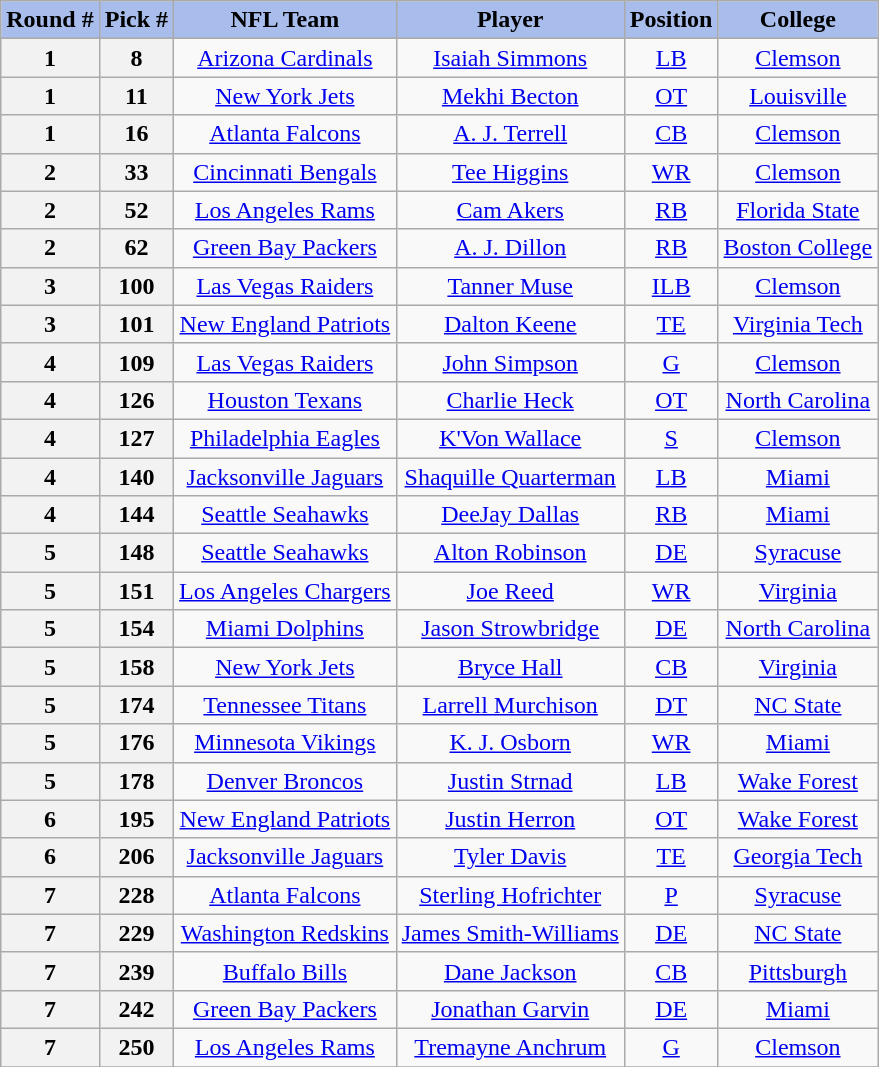<table class="wikitable sortable" border="1" style="text-align: center;">
<tr>
<th style="background:#A8BDEC;">Round #</th>
<th style="background:#A8BDEC;">Pick #</th>
<th style="background:#A8BDEC;">NFL Team</th>
<th style="background:#A8BDEC;">Player</th>
<th style="background:#A8BDEC;">Position</th>
<th style="background:#A8BDEC;">College</th>
</tr>
<tr>
<th>1</th>
<th>8</th>
<td><a href='#'>Arizona Cardinals</a></td>
<td><a href='#'>Isaiah Simmons</a></td>
<td><a href='#'>LB</a></td>
<td><a href='#'>Clemson</a></td>
</tr>
<tr>
<th>1</th>
<th>11</th>
<td><a href='#'>New York Jets</a></td>
<td><a href='#'>Mekhi Becton</a></td>
<td><a href='#'>OT</a></td>
<td><a href='#'>Louisville</a></td>
</tr>
<tr>
<th>1</th>
<th>16</th>
<td><a href='#'>Atlanta Falcons</a></td>
<td><a href='#'>A. J. Terrell</a></td>
<td><a href='#'>CB</a></td>
<td><a href='#'>Clemson</a></td>
</tr>
<tr>
<th>2</th>
<th>33</th>
<td><a href='#'>Cincinnati Bengals</a></td>
<td><a href='#'>Tee Higgins</a></td>
<td><a href='#'>WR</a></td>
<td><a href='#'>Clemson</a></td>
</tr>
<tr>
<th>2</th>
<th>52</th>
<td><a href='#'>Los Angeles Rams</a></td>
<td><a href='#'>Cam Akers</a></td>
<td><a href='#'>RB</a></td>
<td><a href='#'>Florida State</a></td>
</tr>
<tr>
<th>2</th>
<th>62</th>
<td><a href='#'>Green Bay Packers</a></td>
<td><a href='#'>A. J. Dillon</a></td>
<td><a href='#'>RB</a></td>
<td><a href='#'>Boston College</a></td>
</tr>
<tr>
<th>3</th>
<th>100</th>
<td><a href='#'>Las Vegas Raiders</a></td>
<td><a href='#'>Tanner Muse</a></td>
<td><a href='#'>ILB</a></td>
<td><a href='#'>Clemson</a></td>
</tr>
<tr>
<th>3</th>
<th>101</th>
<td><a href='#'>New England Patriots</a></td>
<td><a href='#'>Dalton Keene</a></td>
<td><a href='#'>TE</a></td>
<td><a href='#'>Virginia Tech</a></td>
</tr>
<tr>
<th>4</th>
<th>109</th>
<td><a href='#'>Las Vegas Raiders</a></td>
<td><a href='#'>John Simpson</a></td>
<td><a href='#'>G</a></td>
<td><a href='#'>Clemson</a></td>
</tr>
<tr>
<th>4</th>
<th>126</th>
<td><a href='#'>Houston Texans</a></td>
<td><a href='#'>Charlie Heck</a></td>
<td><a href='#'>OT</a></td>
<td><a href='#'>North Carolina</a></td>
</tr>
<tr>
<th>4</th>
<th>127</th>
<td><a href='#'>Philadelphia Eagles</a></td>
<td><a href='#'>K'Von Wallace</a></td>
<td><a href='#'>S</a></td>
<td><a href='#'>Clemson</a></td>
</tr>
<tr>
<th>4</th>
<th>140</th>
<td><a href='#'>Jacksonville Jaguars</a></td>
<td><a href='#'>Shaquille Quarterman</a></td>
<td><a href='#'>LB</a></td>
<td><a href='#'>Miami</a></td>
</tr>
<tr>
<th>4</th>
<th>144</th>
<td><a href='#'>Seattle Seahawks</a></td>
<td><a href='#'>DeeJay Dallas</a></td>
<td><a href='#'>RB</a></td>
<td><a href='#'>Miami</a></td>
</tr>
<tr>
<th>5</th>
<th>148</th>
<td><a href='#'>Seattle Seahawks</a></td>
<td><a href='#'>Alton Robinson</a></td>
<td><a href='#'>DE</a></td>
<td><a href='#'>Syracuse</a></td>
</tr>
<tr>
<th>5</th>
<th>151</th>
<td><a href='#'>Los Angeles Chargers</a></td>
<td><a href='#'>Joe Reed</a></td>
<td><a href='#'>WR</a></td>
<td><a href='#'>Virginia</a></td>
</tr>
<tr>
<th>5</th>
<th>154</th>
<td><a href='#'>Miami Dolphins</a></td>
<td><a href='#'>Jason Strowbridge</a></td>
<td><a href='#'>DE</a></td>
<td><a href='#'>North Carolina</a></td>
</tr>
<tr>
<th>5</th>
<th>158</th>
<td><a href='#'>New York Jets</a></td>
<td><a href='#'>Bryce Hall</a></td>
<td><a href='#'>CB</a></td>
<td><a href='#'>Virginia</a></td>
</tr>
<tr>
<th>5</th>
<th>174</th>
<td><a href='#'>Tennessee Titans</a></td>
<td><a href='#'>Larrell Murchison</a></td>
<td><a href='#'>DT</a></td>
<td><a href='#'>NC State</a></td>
</tr>
<tr>
<th>5</th>
<th>176</th>
<td><a href='#'>Minnesota Vikings</a></td>
<td><a href='#'>K. J. Osborn</a></td>
<td><a href='#'>WR</a></td>
<td><a href='#'>Miami</a></td>
</tr>
<tr>
<th>5</th>
<th>178</th>
<td><a href='#'>Denver Broncos</a></td>
<td><a href='#'>Justin Strnad</a></td>
<td><a href='#'>LB</a></td>
<td><a href='#'>Wake Forest</a></td>
</tr>
<tr>
<th>6</th>
<th>195</th>
<td><a href='#'>New England Patriots</a></td>
<td><a href='#'>Justin Herron</a></td>
<td><a href='#'>OT</a></td>
<td><a href='#'>Wake Forest</a></td>
</tr>
<tr>
<th>6</th>
<th>206</th>
<td><a href='#'>Jacksonville Jaguars</a></td>
<td><a href='#'>Tyler Davis</a></td>
<td><a href='#'>TE</a></td>
<td><a href='#'>Georgia Tech</a></td>
</tr>
<tr>
<th>7</th>
<th>228</th>
<td><a href='#'>Atlanta Falcons</a></td>
<td><a href='#'>Sterling Hofrichter</a></td>
<td><a href='#'>P</a></td>
<td><a href='#'>Syracuse</a></td>
</tr>
<tr>
<th>7</th>
<th>229</th>
<td><a href='#'>Washington Redskins</a></td>
<td><a href='#'>James Smith-Williams</a></td>
<td><a href='#'>DE</a></td>
<td><a href='#'>NC State</a></td>
</tr>
<tr>
<th>7</th>
<th>239</th>
<td><a href='#'>Buffalo Bills</a></td>
<td><a href='#'>Dane Jackson</a></td>
<td><a href='#'>CB</a></td>
<td><a href='#'>Pittsburgh</a></td>
</tr>
<tr>
<th>7</th>
<th>242</th>
<td><a href='#'>Green Bay Packers</a></td>
<td><a href='#'>Jonathan Garvin</a></td>
<td><a href='#'>DE</a></td>
<td><a href='#'>Miami</a></td>
</tr>
<tr>
<th>7</th>
<th>250</th>
<td><a href='#'>Los Angeles Rams</a></td>
<td><a href='#'>Tremayne Anchrum</a></td>
<td><a href='#'>G</a></td>
<td><a href='#'>Clemson</a></td>
</tr>
<tr>
</tr>
</table>
